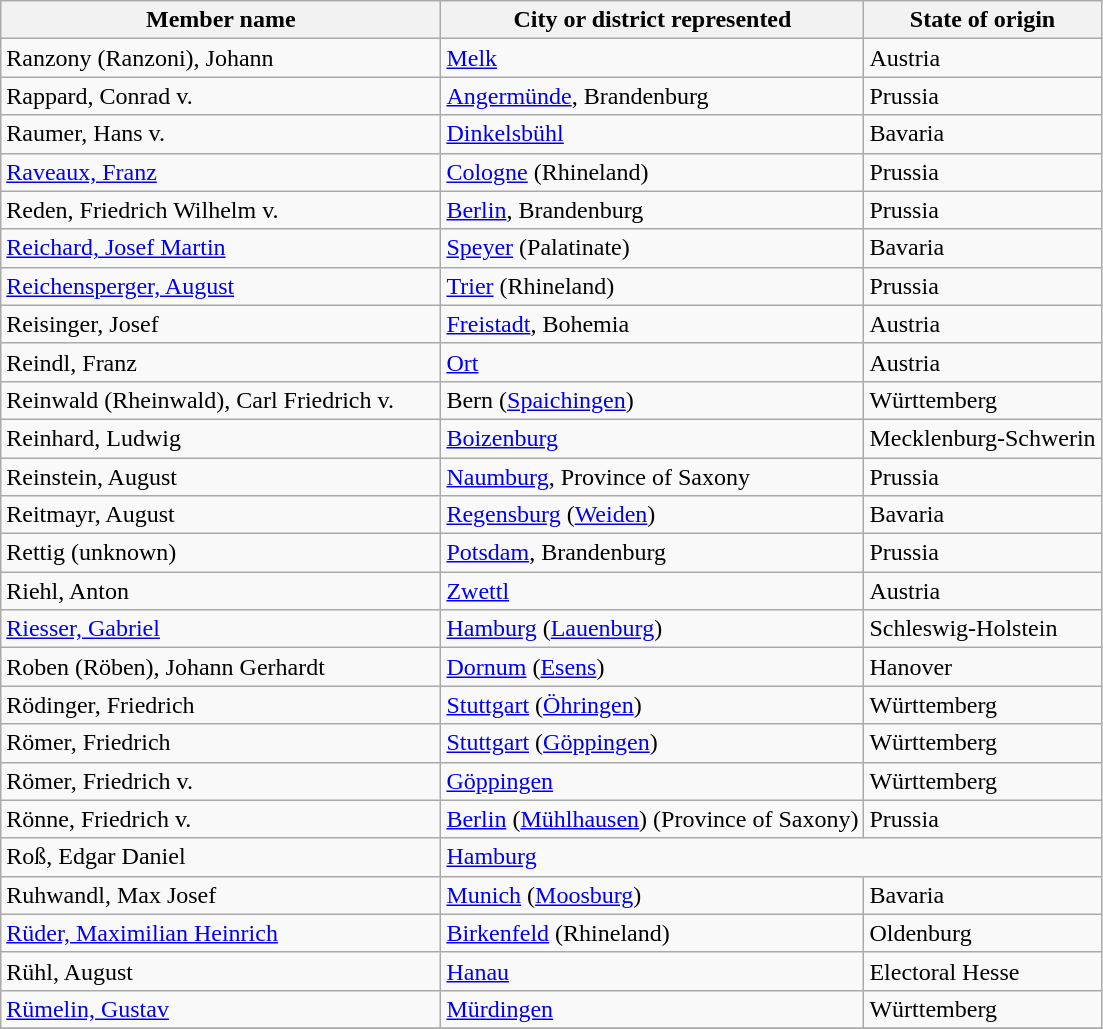<table class="wikitable">
<tr>
<th width="40%">Member name</th>
<th>City or district represented</th>
<th>State of origin</th>
</tr>
<tr>
<td>Ranzony (Ranzoni), Johann</td>
<td><a href='#'>Melk</a></td>
<td>Austria</td>
</tr>
<tr>
<td>Rappard, Conrad v.</td>
<td><a href='#'>Angermünde</a>, Brandenburg</td>
<td>Prussia</td>
</tr>
<tr>
<td>Raumer, Hans v.</td>
<td><a href='#'>Dinkelsbühl</a></td>
<td>Bavaria</td>
</tr>
<tr>
<td><a href='#'>Raveaux, Franz</a></td>
<td><a href='#'>Cologne</a> (Rhineland)</td>
<td>Prussia</td>
</tr>
<tr>
<td>Reden, Friedrich Wilhelm v.</td>
<td><a href='#'>Berlin</a>, Brandenburg</td>
<td>Prussia</td>
</tr>
<tr>
<td><a href='#'>Reichard, Josef Martin</a></td>
<td><a href='#'>Speyer</a> (Palatinate)</td>
<td>Bavaria</td>
</tr>
<tr>
<td><a href='#'>Reichensperger, August</a></td>
<td><a href='#'>Trier</a> (Rhineland)</td>
<td>Prussia</td>
</tr>
<tr>
<td>Reisinger, Josef</td>
<td><a href='#'>Freistadt</a>, Bohemia</td>
<td>Austria</td>
</tr>
<tr>
<td>Reindl, Franz</td>
<td><a href='#'>Ort</a></td>
<td>Austria</td>
</tr>
<tr>
<td>Reinwald (Rheinwald), Carl Friedrich v.</td>
<td>Bern (<a href='#'>Spaichingen</a>)</td>
<td>Württemberg</td>
</tr>
<tr>
<td>Reinhard, Ludwig</td>
<td><a href='#'>Boizenburg</a></td>
<td>Mecklenburg-Schwerin</td>
</tr>
<tr>
<td>Reinstein, August</td>
<td><a href='#'>Naumburg</a>, Province of Saxony</td>
<td>Prussia</td>
</tr>
<tr>
<td>Reitmayr, August</td>
<td><a href='#'>Regensburg</a> (<a href='#'>Weiden</a>)</td>
<td>Bavaria</td>
</tr>
<tr>
<td>Rettig (unknown)</td>
<td><a href='#'>Potsdam</a>, Brandenburg</td>
<td>Prussia</td>
</tr>
<tr>
<td>Riehl, Anton</td>
<td><a href='#'>Zwettl</a></td>
<td>Austria</td>
</tr>
<tr>
<td><a href='#'>Riesser, Gabriel</a></td>
<td><a href='#'>Hamburg</a> (<a href='#'>Lauenburg</a>)</td>
<td>Schleswig-Holstein</td>
</tr>
<tr>
<td>Roben (Röben), Johann Gerhardt</td>
<td><a href='#'>Dornum</a> (<a href='#'>Esens</a>)</td>
<td>Hanover</td>
</tr>
<tr>
<td>Rödinger, Friedrich</td>
<td><a href='#'>Stuttgart</a> (<a href='#'>Öhringen</a>)</td>
<td>Württemberg</td>
</tr>
<tr>
<td>Römer, Friedrich</td>
<td><a href='#'>Stuttgart</a> (<a href='#'>Göppingen</a>)</td>
<td>Württemberg</td>
</tr>
<tr>
<td>Römer, Friedrich v.</td>
<td><a href='#'>Göppingen</a></td>
<td>Württemberg</td>
</tr>
<tr>
<td>Rönne, Friedrich v.</td>
<td><a href='#'>Berlin</a> (<a href='#'>Mühlhausen</a>) (Province of Saxony)</td>
<td>Prussia</td>
</tr>
<tr>
<td>Roß, Edgar Daniel</td>
<td colspan=2><a href='#'>Hamburg</a></td>
</tr>
<tr>
<td>Ruhwandl, Max Josef</td>
<td><a href='#'>Munich</a> (<a href='#'>Moosburg</a>)</td>
<td>Bavaria</td>
</tr>
<tr>
<td><a href='#'>Rüder, Maximilian Heinrich</a></td>
<td><a href='#'>Birkenfeld</a> (Rhineland)</td>
<td>Oldenburg</td>
</tr>
<tr>
<td>Rühl, August</td>
<td><a href='#'>Hanau</a></td>
<td>Electoral Hesse</td>
</tr>
<tr>
<td><a href='#'>Rümelin, Gustav</a></td>
<td><a href='#'>Mürdingen</a></td>
<td>Württemberg</td>
</tr>
<tr>
</tr>
</table>
